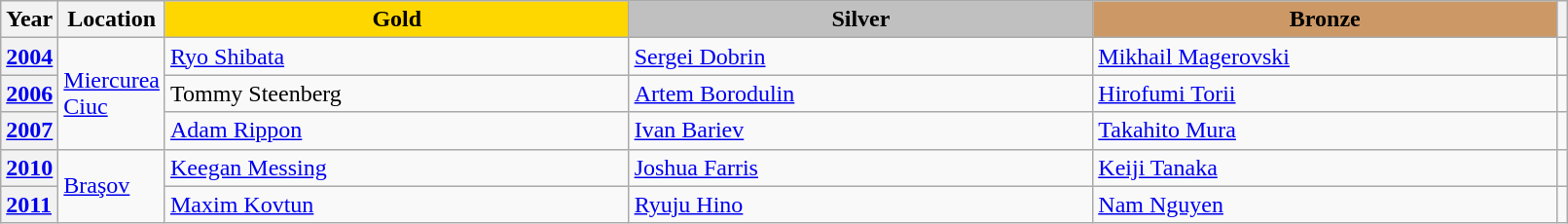<table class="wikitable unsortable" style="text-align:left; width:85%">
<tr>
<th scope="col" style="text-align:center">Year</th>
<th scope="col" style="text-align:center">Location</th>
<td scope="col" style="text-align:center; width:30%; background:gold"><strong>Gold</strong></td>
<td scope="col" style="text-align:center; width:30%; background:silver"><strong>Silver</strong></td>
<td scope="col" style="text-align:center; width:30%; background:#c96"><strong>Bronze</strong></td>
<th scope="col" style="text-align:center"></th>
</tr>
<tr>
<th scope="row" style="text-align:left"><a href='#'>2004</a></th>
<td rowspan="3"><a href='#'>Miercurea Ciuc</a></td>
<td> <a href='#'>Ryo Shibata</a></td>
<td> <a href='#'>Sergei Dobrin</a></td>
<td> <a href='#'>Mikhail Magerovski</a></td>
<td></td>
</tr>
<tr>
<th scope="row" style="text-align:left"><a href='#'>2006</a></th>
<td> Tommy Steenberg</td>
<td> <a href='#'>Artem Borodulin</a></td>
<td> <a href='#'>Hirofumi Torii</a></td>
<td></td>
</tr>
<tr>
<th scope="row" style="text-align:left"><a href='#'>2007</a></th>
<td> <a href='#'>Adam Rippon</a></td>
<td> <a href='#'>Ivan Bariev</a></td>
<td> <a href='#'>Takahito Mura</a></td>
<td></td>
</tr>
<tr>
<th scope="row" style="text-align:left"><a href='#'>2010</a></th>
<td rowspan="2"><a href='#'>Braşov</a></td>
<td> <a href='#'>Keegan Messing</a></td>
<td> <a href='#'>Joshua Farris</a></td>
<td> <a href='#'>Keiji Tanaka</a></td>
<td></td>
</tr>
<tr>
<th scope="row" style="text-align:left"><a href='#'>2011</a></th>
<td> <a href='#'>Maxim Kovtun</a></td>
<td> <a href='#'>Ryuju Hino</a></td>
<td> <a href='#'>Nam Nguyen</a></td>
<td></td>
</tr>
</table>
